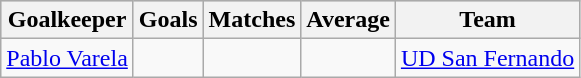<table class="wikitable sortable" class="wikitable">
<tr style="background:#ccc; text-align:center;">
<th>Goalkeeper</th>
<th>Goals</th>
<th>Matches</th>
<th>Average</th>
<th>Team</th>
</tr>
<tr>
<td> <a href='#'>Pablo Varela</a></td>
<td></td>
<td></td>
<td></td>
<td><a href='#'>UD San Fernando</a></td>
</tr>
</table>
